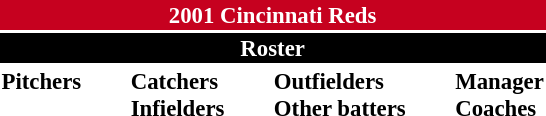<table class="toccolours" style="font-size: 95%;">
<tr>
<th colspan="10" style="background-color: #c6011f; color: #FFFFFF; text-align: center;">2001 Cincinnati Reds</th>
</tr>
<tr>
<td colspan="10" style="background-color: black; color: #FFFFFF; text-align: center;"><strong>Roster</strong></td>
</tr>
<tr>
<td valign="top"><strong>Pitchers</strong><br>























</td>
<td width="25px"></td>
<td valign="top"><strong>Catchers</strong><br>


<strong>Infielders</strong>










</td>
<td width="25px"></td>
<td valign="top"><strong>Outfielders</strong><br>









<strong>Other batters</strong>
</td>
<td width="25px"></td>
<td valign="top"><strong>Manager</strong><br>
<strong>Coaches</strong>





</td>
</tr>
</table>
